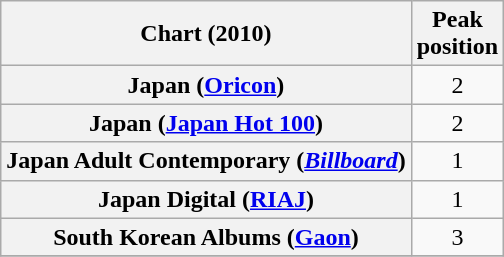<table class="wikitable plainrowheaders sortable" style="text-align:center;">
<tr>
<th>Chart (2010)</th>
<th>Peak<br>position</th>
</tr>
<tr>
<th scope="row">Japan (<a href='#'>Oricon</a>)</th>
<td>2</td>
</tr>
<tr>
<th scope="row">Japan (<a href='#'>Japan Hot 100</a>)</th>
<td>2</td>
</tr>
<tr>
<th scope="row">Japan Adult Contemporary (<em><a href='#'>Billboard</a></em>)</th>
<td>1</td>
</tr>
<tr>
<th scope="row">Japan Digital (<a href='#'>RIAJ</a>)</th>
<td>1</td>
</tr>
<tr>
<th scope="row">South Korean Albums (<a href='#'>Gaon</a>)</th>
<td>3</td>
</tr>
<tr>
</tr>
</table>
